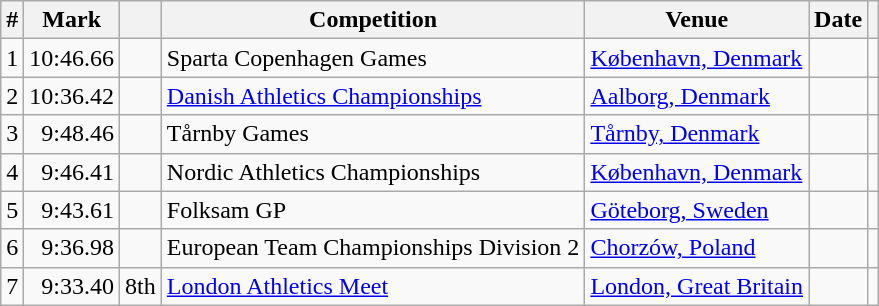<table class="wikitable sortable">
<tr>
<th>#</th>
<th>Mark</th>
<th class=unsortable></th>
<th>Competition</th>
<th>Venue</th>
<th>Date</th>
<th></th>
</tr>
<tr>
<td align=center>1</td>
<td align=right>10:46.66</td>
<td></td>
<td>Sparta Copenhagen Games</td>
<td><a href='#'>København, Denmark</a></td>
<td align=right></td>
<td></td>
</tr>
<tr>
<td align=center>2</td>
<td align=right>10:36.42</td>
<td></td>
<td><a href='#'>Danish Athletics Championships</a></td>
<td><a href='#'>Aalborg, Denmark</a></td>
<td align=right></td>
<td></td>
</tr>
<tr>
<td align=center>3</td>
<td align=right>9:48.46</td>
<td></td>
<td>Tårnby Games</td>
<td><a href='#'>Tårnby, Denmark</a></td>
<td align=right></td>
<td></td>
</tr>
<tr>
<td align=center>4</td>
<td align=right>9:46.41</td>
<td></td>
<td>Nordic Athletics Championships</td>
<td><a href='#'>København, Denmark</a></td>
<td align=right></td>
<td></td>
</tr>
<tr>
<td align=center>5</td>
<td align=right>9:43.61</td>
<td></td>
<td>Folksam GP</td>
<td><a href='#'>Göteborg, Sweden</a></td>
<td align=right></td>
<td></td>
</tr>
<tr>
<td align=center>6</td>
<td align=right>9:36.98</td>
<td></td>
<td>European Team Championships Division 2</td>
<td><a href='#'>Chorzów, Poland</a></td>
<td align=right></td>
<td></td>
</tr>
<tr>
<td align=center>7</td>
<td align=right>9:33.40</td>
<td>8th</td>
<td><a href='#'>London Athletics Meet</a></td>
<td><a href='#'>London, Great Britain</a></td>
<td align=right><a href='#'></a></td>
<td></td>
</tr>
</table>
